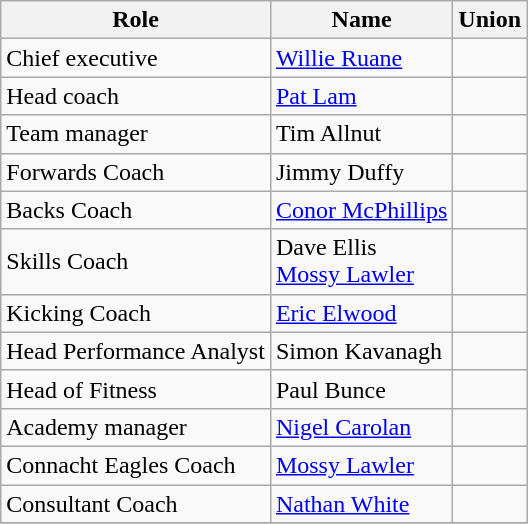<table class="wikitable sortable">
<tr>
<th>Role</th>
<th>Name</th>
<th>Union</th>
</tr>
<tr>
<td>Chief executive</td>
<td><a href='#'>Willie Ruane</a></td>
<td></td>
</tr>
<tr>
<td>Head coach</td>
<td><a href='#'>Pat Lam</a></td>
<td></td>
</tr>
<tr>
<td>Team manager</td>
<td>Tim Allnut</td>
<td></td>
</tr>
<tr>
<td>Forwards Coach</td>
<td>Jimmy Duffy</td>
<td></td>
</tr>
<tr>
<td>Backs Coach</td>
<td><a href='#'>Conor McPhillips</a></td>
<td></td>
</tr>
<tr>
<td>Skills Coach</td>
<td>Dave Ellis<br><a href='#'>Mossy Lawler</a></td>
<td></td>
</tr>
<tr>
<td>Kicking Coach</td>
<td><a href='#'>Eric Elwood</a></td>
<td></td>
</tr>
<tr>
<td>Head Performance Analyst</td>
<td>Simon Kavanagh</td>
<td></td>
</tr>
<tr>
<td>Head of Fitness</td>
<td>Paul Bunce</td>
<td></td>
</tr>
<tr>
<td>Academy manager</td>
<td><a href='#'>Nigel Carolan</a></td>
<td></td>
</tr>
<tr>
<td>Connacht Eagles Coach</td>
<td><a href='#'>Mossy Lawler</a></td>
<td></td>
</tr>
<tr>
<td>Consultant Coach</td>
<td><a href='#'>Nathan White</a></td>
<td></td>
</tr>
<tr>
</tr>
</table>
